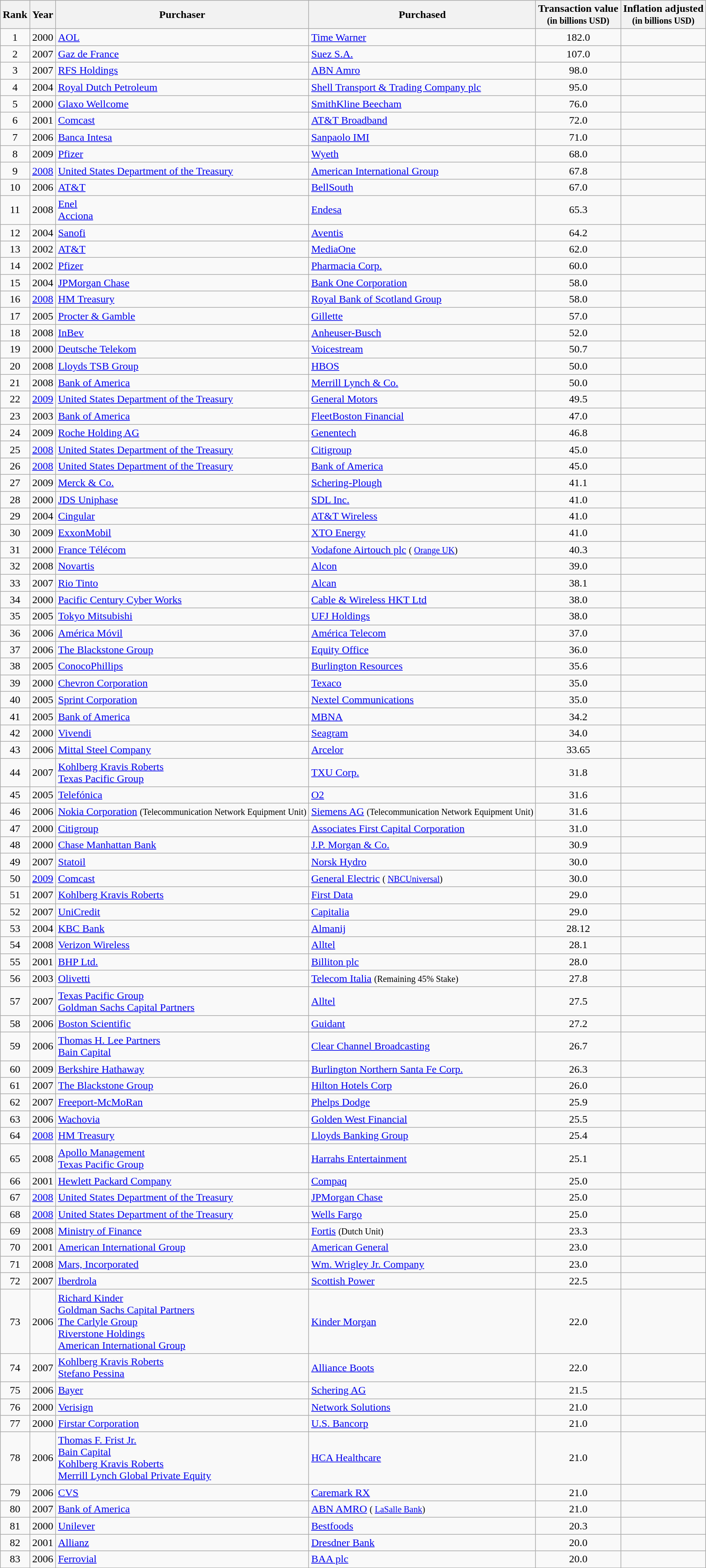<table class="wikitable sortable sticky-header">
<tr>
<th>Rank</th>
<th>Year</th>
<th>Purchaser</th>
<th>Purchased</th>
<th>Transaction value<br><small>(in billions USD)</small></th>
<th>Inflation adjusted<br><small>(in billions USD)</small></th>
</tr>
<tr>
<td style="text-align:center;">1</td>
<td>2000</td>
<td> <a href='#'>AOL</a></td>
<td> <a href='#'>Time Warner</a></td>
<td style="text-align:center;">182.0</td>
<td style="text-align:center;"></td>
</tr>
<tr>
<td style="text-align:center;">2</td>
<td>2007</td>
<td> <a href='#'>Gaz de France</a></td>
<td> <a href='#'>Suez S.A.</a></td>
<td style="text-align:center;">107.0</td>
<td style="text-align:center;"></td>
</tr>
<tr>
<td style="text-align:center;">3</td>
<td>2007</td>
<td> <a href='#'>RFS Holdings</a></td>
<td> <a href='#'>ABN Amro</a></td>
<td style="text-align:center;">98.0</td>
<td style="text-align:center;"></td>
</tr>
<tr>
<td style="text-align:center;">4</td>
<td>2004</td>
<td>  <a href='#'>Royal Dutch Petroleum</a></td>
<td>  <a href='#'>Shell Transport & Trading Company plc</a></td>
<td style="text-align:center;">95.0</td>
<td style="text-align:center;"></td>
</tr>
<tr>
<td style="text-align:center;">5</td>
<td>2000</td>
<td> <a href='#'>Glaxo Wellcome</a></td>
<td> <a href='#'>SmithKline Beecham</a></td>
<td style="text-align:center;">76.0</td>
<td style="text-align:center;"></td>
</tr>
<tr>
<td style="text-align:center;">6</td>
<td>2001</td>
<td> <a href='#'>Comcast</a></td>
<td> <a href='#'>AT&T Broadband</a></td>
<td style="text-align:center;">72.0</td>
<td style="text-align:center;"></td>
</tr>
<tr>
<td style="text-align:center;">7</td>
<td>2006</td>
<td> <a href='#'>Banca Intesa</a></td>
<td> <a href='#'>Sanpaolo IMI</a></td>
<td style="text-align:center;">71.0</td>
<td style="text-align:center;"></td>
</tr>
<tr>
<td style="text-align:center;">8</td>
<td>2009</td>
<td> <a href='#'>Pfizer</a></td>
<td> <a href='#'>Wyeth</a></td>
<td style="text-align:center;">68.0</td>
<td style="text-align:center;"></td>
</tr>
<tr>
<td style="text-align:center;">9</td>
<td><a href='#'>2008</a></td>
<td> <a href='#'>United States Department of the Treasury</a></td>
<td> <a href='#'>American International Group</a></td>
<td style="text-align:center;">67.8</td>
<td style="text-align:center;"></td>
</tr>
<tr>
<td style="text-align:center;">10</td>
<td>2006</td>
<td> <a href='#'>AT&T</a></td>
<td> <a href='#'>BellSouth</a></td>
<td style="text-align:center;">67.0</td>
<td style="text-align:center;"></td>
</tr>
<tr>
<td style="text-align:center;">11</td>
<td>2008</td>
<td> <a href='#'>Enel</a> <br>  <a href='#'>Acciona</a></td>
<td> <a href='#'>Endesa</a></td>
<td style="text-align:center;">65.3</td>
<td style="text-align:center;"></td>
</tr>
<tr>
<td style="text-align:center;">12</td>
<td>2004</td>
<td> <a href='#'>Sanofi</a></td>
<td> <a href='#'>Aventis</a></td>
<td style="text-align:center;">64.2</td>
<td style="text-align:center;"></td>
</tr>
<tr>
<td style="text-align:center;">13</td>
<td>2002</td>
<td> <a href='#'>AT&T</a></td>
<td> <a href='#'>MediaOne</a></td>
<td style="text-align:center;">62.0</td>
<td style="text-align:center;"></td>
</tr>
<tr>
<td style="text-align:center;">14</td>
<td>2002</td>
<td> <a href='#'>Pfizer</a></td>
<td> <a href='#'>Pharmacia Corp.</a></td>
<td style="text-align:center;">60.0</td>
<td style="text-align:center;"></td>
</tr>
<tr>
<td style="text-align:center;">15</td>
<td>2004</td>
<td> <a href='#'>JPMorgan Chase</a></td>
<td> <a href='#'>Bank One Corporation</a></td>
<td style="text-align:center;">58.0</td>
<td style="text-align:center;"></td>
</tr>
<tr>
<td style="text-align:center;">16</td>
<td><a href='#'>2008</a></td>
<td> <a href='#'>HM Treasury</a></td>
<td> <a href='#'>Royal Bank of Scotland Group</a></td>
<td style="text-align:center;">58.0</td>
<td style="text-align:center;"></td>
</tr>
<tr>
<td style="text-align:center;">17</td>
<td>2005</td>
<td> <a href='#'>Procter & Gamble</a></td>
<td> <a href='#'>Gillette</a></td>
<td style="text-align:center;">57.0</td>
<td style="text-align:center;"></td>
</tr>
<tr>
<td style="text-align:center;">18</td>
<td>2008</td>
<td> <a href='#'>InBev</a></td>
<td> <a href='#'>Anheuser-Busch</a></td>
<td style="text-align:center;">52.0</td>
<td style="text-align:center;"></td>
</tr>
<tr>
<td style="text-align:center;">19</td>
<td>2000</td>
<td> <a href='#'>Deutsche Telekom</a></td>
<td> <a href='#'>Voicestream</a></td>
<td style="text-align:center;">50.7</td>
<td style="text-align:center;"></td>
</tr>
<tr>
<td style="text-align:center;">20</td>
<td>2008</td>
<td> <a href='#'>Lloyds TSB Group</a></td>
<td> <a href='#'>HBOS</a></td>
<td style="text-align:center;">50.0</td>
<td style="text-align:center;"></td>
</tr>
<tr>
<td style="text-align:center;">21</td>
<td>2008</td>
<td> <a href='#'>Bank of America</a></td>
<td> <a href='#'>Merrill Lynch & Co.</a></td>
<td style="text-align:center;">50.0</td>
<td style="text-align:center;"></td>
</tr>
<tr>
<td style="text-align:center;">22</td>
<td><a href='#'>2009</a></td>
<td> <a href='#'>United States Department of the Treasury</a></td>
<td> <a href='#'>General Motors</a></td>
<td style="text-align:center;">49.5</td>
<td style="text-align:center;"></td>
</tr>
<tr>
<td style="text-align:center;">23</td>
<td>2003</td>
<td> <a href='#'>Bank of America</a></td>
<td> <a href='#'>FleetBoston Financial</a></td>
<td style="text-align:center;">47.0</td>
<td style="text-align:center;"></td>
</tr>
<tr>
<td style="text-align:center;">24</td>
<td>2009</td>
<td> <a href='#'>Roche Holding AG</a></td>
<td> <a href='#'>Genentech</a></td>
<td style="text-align:center;">46.8</td>
<td style="text-align:center;"></td>
</tr>
<tr>
<td style="text-align:center;">25</td>
<td><a href='#'>2008</a></td>
<td> <a href='#'>United States Department of the Treasury</a></td>
<td> <a href='#'>Citigroup</a></td>
<td style="text-align:center;">45.0</td>
<td style="text-align:center;"></td>
</tr>
<tr>
<td style="text-align:center;">26</td>
<td><a href='#'>2008</a></td>
<td> <a href='#'>United States Department of the Treasury</a></td>
<td> <a href='#'>Bank of America</a></td>
<td style="text-align:center;">45.0</td>
<td style="text-align:center;"></td>
</tr>
<tr>
<td style="text-align:center;">27</td>
<td>2009</td>
<td> <a href='#'>Merck & Co.</a></td>
<td> <a href='#'>Schering-Plough</a></td>
<td style="text-align:center;">41.1</td>
<td style="text-align:center;"></td>
</tr>
<tr>
<td style="text-align:center;">28</td>
<td>2000</td>
<td> <a href='#'>JDS Uniphase</a></td>
<td> <a href='#'>SDL Inc.</a></td>
<td style="text-align:center;">41.0</td>
<td style="text-align:center;"></td>
</tr>
<tr>
<td style="text-align:center;">29</td>
<td>2004</td>
<td> <a href='#'>Cingular</a></td>
<td> <a href='#'>AT&T Wireless</a></td>
<td style="text-align:center;">41.0</td>
<td style="text-align:center;"></td>
</tr>
<tr>
<td style="text-align:center;">30</td>
<td>2009</td>
<td> <a href='#'>ExxonMobil</a></td>
<td> <a href='#'>XTO Energy</a></td>
<td style="text-align:center;">41.0</td>
<td style="text-align:center;"></td>
</tr>
<tr>
<td style="text-align:center;">31</td>
<td>2000</td>
<td> <a href='#'>France Télécom</a></td>
<td> <a href='#'>Vodafone Airtouch plc</a> <small>( <a href='#'>Orange UK</a>)</small></td>
<td style="text-align:center;">40.3</td>
<td style="text-align:center;"></td>
</tr>
<tr>
<td style="text-align:center;">32</td>
<td>2008</td>
<td> <a href='#'>Novartis</a></td>
<td> <a href='#'>Alcon</a></td>
<td style="text-align:center;">39.0</td>
<td style="text-align:center;"></td>
</tr>
<tr>
<td style="text-align:center;">33</td>
<td>2007</td>
<td> <a href='#'>Rio Tinto</a></td>
<td> <a href='#'>Alcan</a></td>
<td style="text-align:center;">38.1</td>
<td style="text-align:center;"></td>
</tr>
<tr>
<td style="text-align:center;">34</td>
<td>2000</td>
<td> <a href='#'>Pacific Century Cyber Works</a></td>
<td> <a href='#'>Cable & Wireless HKT Ltd</a></td>
<td style="text-align:center;">38.0</td>
<td style="text-align:center;"></td>
</tr>
<tr>
<td style="text-align:center;">35</td>
<td>2005</td>
<td> <a href='#'>Tokyo Mitsubishi</a></td>
<td> <a href='#'>UFJ Holdings</a></td>
<td style="text-align:center;">38.0</td>
<td style="text-align:center;"></td>
</tr>
<tr>
<td style="text-align:center;">36</td>
<td>2006</td>
<td> <a href='#'>América Móvil</a></td>
<td> <a href='#'>América Telecom</a></td>
<td style="text-align:center;">37.0</td>
<td style="text-align:center;"></td>
</tr>
<tr>
<td style="text-align:center;">37</td>
<td>2006</td>
<td> <a href='#'>The Blackstone Group</a></td>
<td> <a href='#'>Equity Office</a></td>
<td style="text-align:center;">36.0</td>
<td style="text-align:center;"></td>
</tr>
<tr>
<td style="text-align:center;">38</td>
<td>2005</td>
<td> <a href='#'>ConocoPhillips</a></td>
<td> <a href='#'>Burlington Resources</a></td>
<td style="text-align:center;">35.6</td>
<td style="text-align:center;"></td>
</tr>
<tr>
<td style="text-align:center;">39</td>
<td>2000</td>
<td> <a href='#'>Chevron Corporation</a></td>
<td> <a href='#'>Texaco</a></td>
<td style="text-align:center;">35.0</td>
<td style="text-align:center;"></td>
</tr>
<tr>
<td style="text-align:center;">40</td>
<td>2005</td>
<td> <a href='#'>Sprint Corporation</a></td>
<td> <a href='#'>Nextel Communications</a></td>
<td style="text-align:center;">35.0</td>
<td style="text-align:center;"></td>
</tr>
<tr>
<td style="text-align:center;">41</td>
<td>2005</td>
<td> <a href='#'>Bank of America</a></td>
<td> <a href='#'>MBNA</a></td>
<td style="text-align:center;">34.2</td>
<td style="text-align:center;"></td>
</tr>
<tr>
<td style="text-align:center;">42</td>
<td>2000</td>
<td> <a href='#'>Vivendi</a></td>
<td> <a href='#'>Seagram</a></td>
<td style="text-align:center;">34.0</td>
<td style="text-align:center;"></td>
</tr>
<tr>
<td style="text-align:center;">43</td>
<td>2006</td>
<td> <a href='#'>Mittal Steel Company</a></td>
<td> <a href='#'>Arcelor</a></td>
<td style="text-align:center;">33.65</td>
<td style="text-align:center;"></td>
</tr>
<tr>
<td style="text-align:center;">44</td>
<td>2007</td>
<td> <a href='#'>Kohlberg Kravis Roberts</a><br> <a href='#'>Texas Pacific Group</a></td>
<td> <a href='#'>TXU Corp.</a></td>
<td style="text-align:center;">31.8</td>
<td style="text-align:center;"></td>
</tr>
<tr>
<td style="text-align:center;">45</td>
<td>2005</td>
<td> <a href='#'>Telefónica</a></td>
<td> <a href='#'>O2</a></td>
<td style="text-align:center;">31.6</td>
<td style="text-align:center;"></td>
</tr>
<tr>
<td style="text-align:center;">46</td>
<td>2006</td>
<td> <a href='#'>Nokia Corporation</a> <small>(Telecommunication Network Equipment Unit)</small> </td>
<td> <a href='#'>Siemens AG</a> <small>(Telecommunication Network Equipment Unit)</small></td>
<td style="text-align:center;">31.6</td>
<td style="text-align:center;"></td>
</tr>
<tr>
<td style="text-align:center;">47</td>
<td>2000</td>
<td> <a href='#'>Citigroup</a></td>
<td> <a href='#'>Associates First Capital Corporation</a></td>
<td style="text-align:center;">31.0</td>
<td style="text-align:center;"></td>
</tr>
<tr>
<td style="text-align:center;">48</td>
<td>2000</td>
<td> <a href='#'>Chase Manhattan Bank</a></td>
<td> <a href='#'>J.P. Morgan & Co.</a></td>
<td style="text-align:center;">30.9</td>
<td style="text-align:center;"></td>
</tr>
<tr>
<td style="text-align:center;">49</td>
<td>2007</td>
<td> <a href='#'>Statoil</a></td>
<td> <a href='#'>Norsk Hydro</a></td>
<td style="text-align:center;">30.0</td>
<td style="text-align:center;"></td>
</tr>
<tr>
<td style="text-align:center;">50</td>
<td><a href='#'>2009</a></td>
<td> <a href='#'>Comcast</a></td>
<td> <a href='#'>General Electric</a> <small>( <a href='#'>NBCUniversal</a>)</small></td>
<td style="text-align:center;">30.0</td>
<td style="text-align:center;"></td>
</tr>
<tr>
<td style="text-align:center;">51</td>
<td>2007</td>
<td> <a href='#'>Kohlberg Kravis Roberts</a></td>
<td> <a href='#'>First Data</a></td>
<td style="text-align:center;">29.0</td>
<td style="text-align:center;"></td>
</tr>
<tr>
<td style="text-align:center;">52</td>
<td>2007</td>
<td> <a href='#'>UniCredit</a></td>
<td> <a href='#'>Capitalia</a></td>
<td style="text-align:center;">29.0</td>
<td style="text-align:center;"></td>
</tr>
<tr>
<td style="text-align:center;">53</td>
<td>2004</td>
<td> <a href='#'>KBC Bank</a></td>
<td> <a href='#'>Almanij</a></td>
<td style="text-align:center;">28.12</td>
<td style="text-align:center;"></td>
</tr>
<tr>
<td style="text-align:center;">54</td>
<td>2008</td>
<td> <a href='#'>Verizon Wireless</a></td>
<td> <a href='#'>Alltel</a></td>
<td style="text-align:center;">28.1</td>
<td style="text-align:center;"></td>
</tr>
<tr>
<td style="text-align:center;">55</td>
<td>2001</td>
<td> <a href='#'>BHP Ltd.</a></td>
<td> <a href='#'>Billiton plc</a></td>
<td style="text-align:center;">28.0</td>
<td style="text-align:center;"></td>
</tr>
<tr>
<td style="text-align:center;">56</td>
<td>2003</td>
<td> <a href='#'>Olivetti</a></td>
<td> <a href='#'>Telecom Italia</a> <small>(Remaining 45% Stake)</small></td>
<td style="text-align:center;">27.8</td>
<td style="text-align:center;"></td>
</tr>
<tr>
<td style="text-align:center;">57</td>
<td>2007</td>
<td> <a href='#'>Texas Pacific Group</a><br> <a href='#'>Goldman Sachs Capital Partners</a></td>
<td> <a href='#'>Alltel</a></td>
<td style="text-align:center;">27.5</td>
<td style="text-align:center;"></td>
</tr>
<tr>
<td style="text-align:center;">58</td>
<td>2006</td>
<td> <a href='#'>Boston Scientific</a></td>
<td> <a href='#'>Guidant</a></td>
<td style="text-align:center;">27.2</td>
<td style="text-align:center;"></td>
</tr>
<tr>
<td style="text-align:center;">59</td>
<td>2006</td>
<td> <a href='#'>Thomas H. Lee Partners</a> <br> <a href='#'>Bain Capital</a></td>
<td> <a href='#'>Clear Channel Broadcasting</a></td>
<td style="text-align:center;">26.7</td>
<td style="text-align:center;"></td>
</tr>
<tr>
<td style="text-align:center;">60</td>
<td>2009</td>
<td> <a href='#'>Berkshire Hathaway</a></td>
<td> <a href='#'>Burlington Northern Santa Fe Corp.</a></td>
<td style="text-align:center;">26.3</td>
<td style="text-align:center;"></td>
</tr>
<tr>
<td style="text-align:center;">61</td>
<td>2007</td>
<td> <a href='#'>The Blackstone Group</a></td>
<td> <a href='#'>Hilton Hotels Corp</a></td>
<td style="text-align:center;">26.0</td>
<td style="text-align:center;"></td>
</tr>
<tr>
<td style="text-align:center;">62</td>
<td>2007</td>
<td> <a href='#'>Freeport-McMoRan</a></td>
<td> <a href='#'>Phelps Dodge</a></td>
<td style="text-align:center;">25.9</td>
<td style="text-align:center;"></td>
</tr>
<tr>
<td style="text-align:center;">63</td>
<td>2006</td>
<td> <a href='#'>Wachovia</a></td>
<td> <a href='#'>Golden West Financial</a></td>
<td style="text-align:center;">25.5</td>
<td style="text-align:center;"></td>
</tr>
<tr>
<td style="text-align:center;">64</td>
<td><a href='#'>2008</a></td>
<td> <a href='#'>HM Treasury</a></td>
<td> <a href='#'>Lloyds Banking Group</a></td>
<td style="text-align:center;">25.4</td>
<td style="text-align:center;"></td>
</tr>
<tr>
<td style="text-align:center;">65</td>
<td>2008</td>
<td> <a href='#'>Apollo Management</a><br> <a href='#'>Texas Pacific Group</a></td>
<td> <a href='#'>Harrahs Entertainment</a></td>
<td style="text-align:center;">25.1</td>
<td style="text-align:center;"></td>
</tr>
<tr>
<td style="text-align:center;">66</td>
<td>2001</td>
<td> <a href='#'>Hewlett Packard Company</a></td>
<td> <a href='#'>Compaq</a></td>
<td style="text-align:center;">25.0</td>
<td style="text-align:center;"></td>
</tr>
<tr>
<td style="text-align:center;">67</td>
<td><a href='#'>2008</a></td>
<td> <a href='#'>United States Department of the Treasury</a></td>
<td> <a href='#'>JPMorgan Chase</a></td>
<td style="text-align:center;">25.0</td>
<td style="text-align:center;"></td>
</tr>
<tr>
<td style="text-align:center;">68</td>
<td><a href='#'>2008</a></td>
<td> <a href='#'>United States Department of the Treasury</a></td>
<td> <a href='#'>Wells Fargo</a></td>
<td style="text-align:center;">25.0</td>
<td style="text-align:center;"></td>
</tr>
<tr>
<td style="text-align:center;">69</td>
<td>2008</td>
<td> <a href='#'>Ministry of Finance</a></td>
<td> <a href='#'>Fortis</a> <small>(Dutch Unit)</small></td>
<td style="text-align:center;">23.3</td>
<td style="text-align:center;"></td>
</tr>
<tr>
<td style="text-align:center;">70</td>
<td>2001</td>
<td> <a href='#'>American International Group</a></td>
<td> <a href='#'>American General</a></td>
<td style="text-align:center;">23.0</td>
<td style="text-align:center;"></td>
</tr>
<tr>
<td style="text-align:center;">71</td>
<td>2008</td>
<td> <a href='#'>Mars, Incorporated</a></td>
<td> <a href='#'>Wm. Wrigley Jr. Company</a></td>
<td style="text-align:center;">23.0</td>
<td style="text-align:center;"></td>
</tr>
<tr>
<td style="text-align:center;">72</td>
<td>2007</td>
<td> <a href='#'>Iberdrola</a></td>
<td> <a href='#'>Scottish Power</a></td>
<td style="text-align:center;">22.5</td>
<td style="text-align:center;"></td>
</tr>
<tr>
<td style="text-align:center;">73</td>
<td>2006</td>
<td> <a href='#'>Richard Kinder</a><br> <a href='#'>Goldman Sachs Capital Partners</a><br> <a href='#'>The Carlyle Group</a><br> <a href='#'>Riverstone Holdings</a><br> <a href='#'>American International Group</a></td>
<td> <a href='#'>Kinder Morgan</a></td>
<td style="text-align:center;">22.0</td>
<td style="text-align:center;"></td>
</tr>
<tr>
<td style="text-align:center;">74</td>
<td>2007</td>
<td> <a href='#'>Kohlberg Kravis Roberts</a><br> <a href='#'>Stefano Pessina</a></td>
<td> <a href='#'>Alliance Boots</a></td>
<td style="text-align:center;">22.0</td>
<td style="text-align:center;"></td>
</tr>
<tr>
<td style="text-align:center;">75</td>
<td>2006</td>
<td> <a href='#'>Bayer</a></td>
<td> <a href='#'>Schering AG</a></td>
<td style="text-align:center;">21.5</td>
<td style="text-align:center;"></td>
</tr>
<tr>
<td style="text-align:center;">76</td>
<td>2000</td>
<td> <a href='#'>Verisign</a></td>
<td> <a href='#'>Network Solutions</a></td>
<td style="text-align:center;">21.0</td>
<td style="text-align:center;"></td>
</tr>
<tr>
<td style="text-align:center;">77</td>
<td>2000</td>
<td> <a href='#'>Firstar Corporation</a></td>
<td> <a href='#'>U.S. Bancorp</a></td>
<td style="text-align:center;">21.0</td>
<td style="text-align:center;"></td>
</tr>
<tr>
<td style="text-align:center;">78</td>
<td>2006</td>
<td> <a href='#'>Thomas F. Frist Jr.</a><br> <a href='#'>Bain Capital</a><br> <a href='#'>Kohlberg Kravis Roberts</a><br> <a href='#'>Merrill Lynch Global Private Equity</a></td>
<td> <a href='#'>HCA Healthcare</a></td>
<td style="text-align:center;">21.0</td>
<td style="text-align:center;"></td>
</tr>
<tr>
<td style="text-align:center;">79</td>
<td>2006</td>
<td> <a href='#'>CVS</a></td>
<td> <a href='#'>Caremark RX</a></td>
<td style="text-align:center;">21.0</td>
<td style="text-align:center;"></td>
</tr>
<tr>
<td style="text-align:center;">80</td>
<td>2007</td>
<td> <a href='#'>Bank of America</a></td>
<td> <a href='#'>ABN AMRO</a> <small>( <a href='#'>LaSalle Bank</a>)</small></td>
<td style="text-align:center;">21.0</td>
<td style="text-align:center;"></td>
</tr>
<tr>
<td style="text-align:center;">81</td>
<td>2000</td>
<td> <a href='#'>Unilever</a></td>
<td> <a href='#'>Bestfoods</a></td>
<td style="text-align:center;">20.3</td>
<td style="text-align:center;"></td>
</tr>
<tr>
<td style="text-align:center;">82</td>
<td>2001</td>
<td> <a href='#'>Allianz</a></td>
<td> <a href='#'>Dresdner Bank</a></td>
<td style="text-align:center;">20.0</td>
<td style="text-align:center;"></td>
</tr>
<tr>
<td style="text-align:center;">83</td>
<td>2006</td>
<td> <a href='#'>Ferrovial</a></td>
<td> <a href='#'>BAA plc</a></td>
<td style="text-align:center;">20.0</td>
<td style="text-align:center;"></td>
</tr>
</table>
